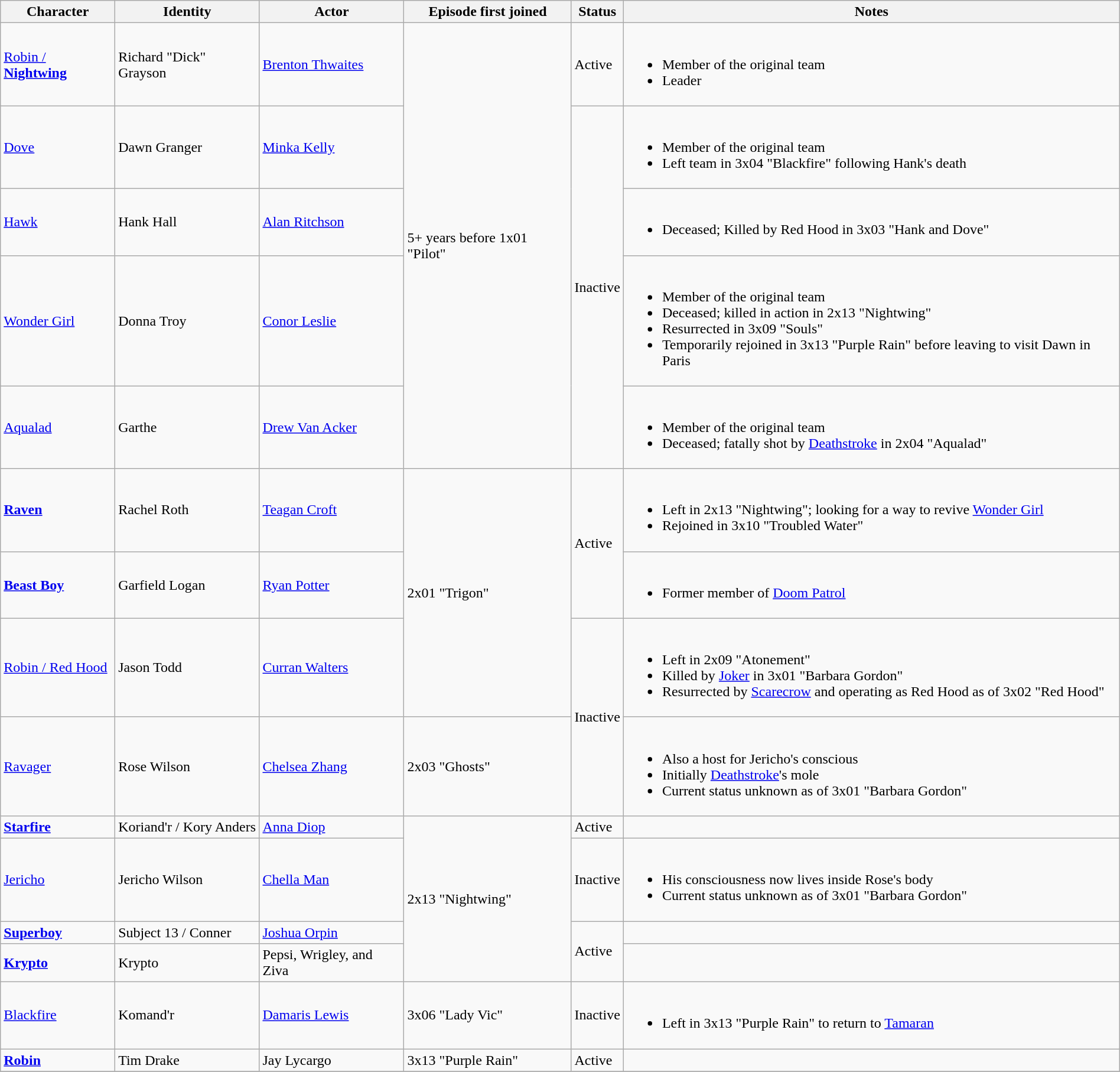<table class="wikitable" width=100%>
<tr>
<th>Character</th>
<th>Identity</th>
<th>Actor</th>
<th>Episode first joined</th>
<th>Status</th>
<th>Notes</th>
</tr>
<tr>
<td><a href='#'>Robin / <strong>Nightwing</strong></a></td>
<td>Richard "Dick" Grayson</td>
<td><a href='#'>Brenton Thwaites</a></td>
<td rowspan="5">5+ years before 1x01 "Pilot"</td>
<td rowspan="1">Active</td>
<td><br><ul><li>Member of the original team</li><li>Leader</li></ul></td>
</tr>
<tr>
<td><a href='#'>Dove</a></td>
<td>Dawn Granger</td>
<td><a href='#'>Minka Kelly</a></td>
<td rowspan="4">Inactive</td>
<td><br><ul><li>Member of the original team</li><li>Left team in 3x04 "Blackfire" following Hank's death</li></ul></td>
</tr>
<tr>
<td><a href='#'>Hawk</a></td>
<td>Hank Hall</td>
<td><a href='#'>Alan Ritchson</a></td>
<td><br><ul><li>Deceased; Killed by Red Hood in 3x03 "Hank and Dove"</li></ul></td>
</tr>
<tr>
<td><a href='#'>Wonder Girl</a></td>
<td>Donna Troy</td>
<td><a href='#'>Conor Leslie</a></td>
<td><br><ul><li>Member of the original team</li><li>Deceased; killed in action in 2x13 "Nightwing"</li><li>Resurrected in 3x09 "Souls"</li><li>Temporarily rejoined in 3x13 "Purple Rain" before leaving to visit Dawn in Paris</li></ul></td>
</tr>
<tr>
<td><a href='#'>Aqualad</a></td>
<td>Garthe</td>
<td><a href='#'>Drew Van Acker</a></td>
<td><br><ul><li>Member of the original team</li><li>Deceased; fatally shot by <a href='#'>Deathstroke</a> in 2x04 "Aqualad"</li></ul></td>
</tr>
<tr>
<td><strong><a href='#'>Raven</a></strong></td>
<td>Rachel Roth</td>
<td><a href='#'>Teagan Croft</a></td>
<td rowspan="3">2x01 "Trigon"</td>
<td rowspan="2">Active</td>
<td><br><ul><li>Left in 2x13 "Nightwing"; looking for a way to revive <a href='#'>Wonder Girl</a></li><li>Rejoined in 3x10 "Troubled Water"</li></ul></td>
</tr>
<tr>
<td><strong><a href='#'>Beast Boy</a></strong></td>
<td>Garfield Logan</td>
<td><a href='#'>Ryan Potter</a></td>
<td><br><ul><li>Former member of <a href='#'>Doom Patrol</a></li></ul></td>
</tr>
<tr>
<td><a href='#'>Robin / Red Hood</a></td>
<td>Jason Todd</td>
<td><a href='#'>Curran Walters</a></td>
<td rowspan="2">Inactive</td>
<td><br><ul><li>Left in 2x09 "Atonement"</li><li>Killed by <a href='#'>Joker</a> in 3x01 "Barbara Gordon"</li><li>Resurrected by <a href='#'>Scarecrow</a> and operating as Red Hood as of 3x02 "Red Hood"</li></ul></td>
</tr>
<tr>
<td><a href='#'>Ravager</a></td>
<td>Rose Wilson</td>
<td><a href='#'>Chelsea Zhang</a></td>
<td>2x03 "Ghosts"</td>
<td><br><ul><li>Also a host for Jericho's conscious</li><li>Initially <a href='#'>Deathstroke</a>'s mole</li><li>Current status unknown as of 3x01 "Barbara Gordon"</li></ul></td>
</tr>
<tr>
<td><a href='#'><strong>Starfire</strong></a></td>
<td>Koriand'r / Kory Anders</td>
<td><a href='#'>Anna Diop</a></td>
<td rowspan="4">2x13 "Nightwing"</td>
<td>Active</td>
<td></td>
</tr>
<tr>
<td><a href='#'>Jericho</a></td>
<td>Jericho Wilson</td>
<td><a href='#'>Chella Man</a></td>
<td rowspan="1">Inactive</td>
<td><br><ul><li>His consciousness now lives inside Rose's body</li><li>Current status unknown as of 3x01 "Barbara Gordon"</li></ul></td>
</tr>
<tr>
<td><a href='#'><strong>Superboy</strong></a></td>
<td>Subject 13 / Conner</td>
<td><a href='#'>Joshua Orpin</a></td>
<td rowspan="2">Active</td>
<td></td>
</tr>
<tr>
<td><strong><a href='#'>Krypto</a></strong></td>
<td>Krypto</td>
<td>Pepsi, Wrigley, and Ziva</td>
<td></td>
</tr>
<tr>
<td><a href='#'>Blackfire</a></td>
<td>Komand'r</td>
<td><a href='#'>Damaris Lewis</a></td>
<td rowspan="1">3x06 "Lady Vic"</td>
<td rowspan="1">Inactive</td>
<td><br><ul><li>Left in 3x13 "Purple Rain" to return to <a href='#'>Tamaran</a></li></ul></td>
</tr>
<tr>
<td><a href='#'><strong>Robin</strong></a></td>
<td>Tim Drake</td>
<td>Jay Lycargo</td>
<td rowspan="1">3x13 "Purple Rain"</td>
<td rowspan="1">Active</td>
<td></td>
</tr>
<tr>
</tr>
</table>
